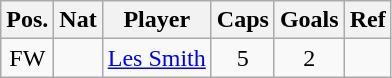<table style="text-align:center; border:1px #aaa solid;" class="wikitable">
<tr>
<th>Pos.</th>
<th>Nat</th>
<th>Player</th>
<th>Caps</th>
<th>Goals</th>
<th>Ref</th>
</tr>
<tr>
<td>FW</td>
<td></td>
<td style="text-align:left;"><a href='#'>Les Smith</a></td>
<td>5</td>
<td>2</td>
<td></td>
</tr>
</table>
